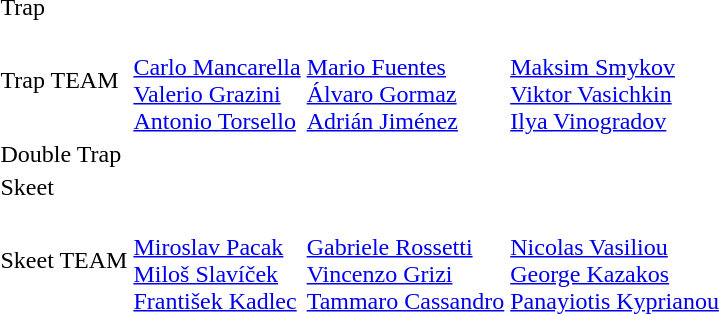<table>
<tr>
<td>Trap</td>
<td></td>
<td></td>
<td></td>
</tr>
<tr>
<td>Trap TEAM</td>
<td><br><a href='#'>Carlo Mancarella</a><br><a href='#'>Valerio Grazini</a><br><a href='#'>Antonio Torsello</a></td>
<td><br><a href='#'>Mario Fuentes</a><br><a href='#'>Álvaro Gormaz</a><br><a href='#'>Adrián Jiménez</a></td>
<td><br><a href='#'>Maksim Smykov</a><br><a href='#'>Viktor Vasichkin</a><br><a href='#'>Ilya Vinogradov</a></td>
</tr>
<tr>
<td>Double Trap</td>
<td></td>
<td></td>
<td></td>
</tr>
<tr>
<td>Skeet</td>
<td></td>
<td></td>
<td></td>
</tr>
<tr>
<td>Skeet TEAM</td>
<td><br><a href='#'>Miroslav Pacak</a><br><a href='#'>Miloš Slavíček</a><br><a href='#'>František Kadlec</a></td>
<td><br><a href='#'>Gabriele Rossetti</a><br><a href='#'>Vincenzo Grizi</a><br><a href='#'>Tammaro Cassandro</a></td>
<td><br><a href='#'>Nicolas Vasiliou</a><br><a href='#'>George Kazakos</a><br><a href='#'>Panayiotis Kyprianou</a></td>
</tr>
</table>
